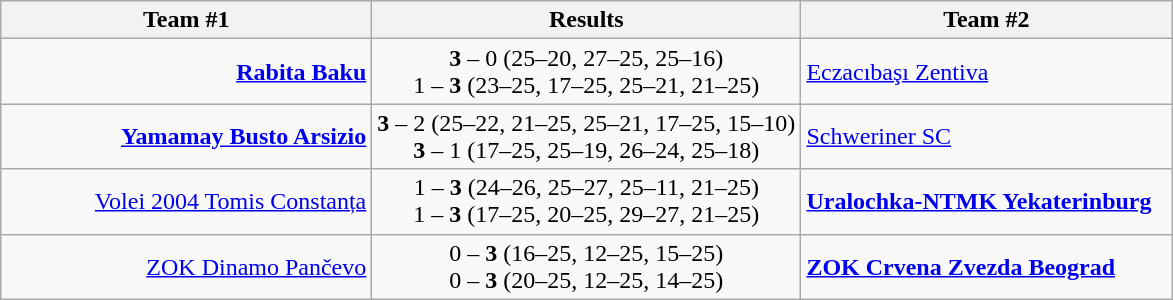<table class="wikitable" style="border-collapse: collapse;">
<tr>
<th align="right" width="240">Team #1</th>
<th>  Results  </th>
<th align="left" width="240">Team #2</th>
</tr>
<tr>
<td align="right"><strong><a href='#'>Rabita Baku</a></strong> </td>
<td align="center"><strong>3</strong> – 0 (25–20, 27–25, 25–16)<br>1 – <strong>3</strong> (23–25, 17–25, 25–21, 21–25)</td>
<td>  <a href='#'>Eczacıbaşı Zentiva</a></td>
</tr>
<tr>
<td align="right"><strong><a href='#'>Yamamay Busto Arsizio</a></strong>  </td>
<td align="center"><strong>3</strong> – 2 (25–22, 21–25, 25–21, 17–25, 15–10)<br><strong>3</strong> – 1 (17–25, 25–19, 26–24, 25–18)</td>
<td>  <a href='#'>Schweriner SC</a></td>
</tr>
<tr>
<td align="right"><a href='#'>Volei 2004 Tomis Constanța</a> </td>
<td align="center">1 – <strong>3</strong> (24–26, 25–27, 25–11, 21–25) <br>1 – <strong>3</strong> (17–25, 20–25, 29–27, 21–25)</td>
<td> <strong><a href='#'>Uralochka-NTMK Yekaterinburg</a></strong></td>
</tr>
<tr>
<td align="right"><a href='#'>ZOK Dinamo Pančevo</a>  </td>
<td align="center">0 – <strong>3</strong> (16–25, 12–25, 15–25)<br>0 – <strong>3</strong> (20–25, 12–25, 14–25)</td>
<td> <strong><a href='#'>ZOK Crvena Zvezda Beograd</a></strong></td>
</tr>
</table>
